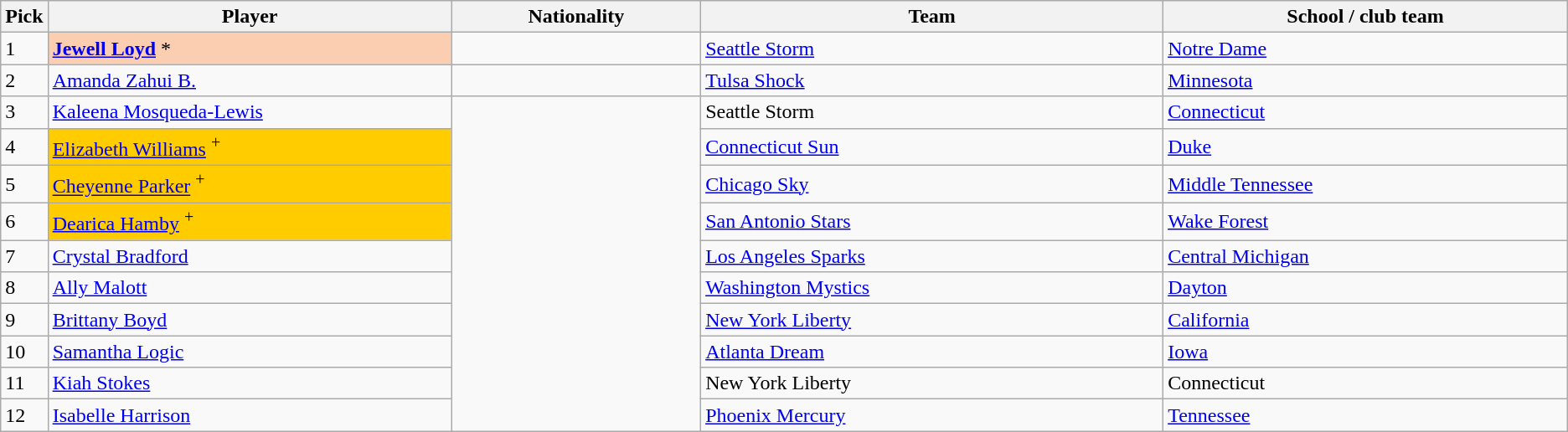<table class="wikitable sortable">
<tr>
<th width=30>Pick</th>
<th width=333>Player</th>
<th width=200>Nationality</th>
<th width=383>Team</th>
<th width="333">School / club team</th>
</tr>
<tr>
<td>1</td>
<td bgcolor="#FBCEB1"><strong><a href='#'>Jewell Loyd</a></strong> *</td>
<td></td>
<td><a href='#'>Seattle Storm</a></td>
<td><a href='#'>Notre Dame</a></td>
</tr>
<tr>
<td>2</td>
<td><a href='#'>Amanda Zahui B.</a></td>
<td></td>
<td><a href='#'>Tulsa Shock</a></td>
<td><a href='#'>Minnesota</a></td>
</tr>
<tr>
<td>3</td>
<td><a href='#'>Kaleena Mosqueda-Lewis</a></td>
<td rowspan=10></td>
<td>Seattle Storm </td>
<td><a href='#'>Connecticut</a></td>
</tr>
<tr>
<td>4</td>
<td bgcolor=#FFCC00><a href='#'>Elizabeth Williams</a> <sup>+</sup></td>
<td><a href='#'>Connecticut Sun</a> </td>
<td><a href='#'>Duke</a></td>
</tr>
<tr>
<td>5</td>
<td bgcolor="#FFCC00"><a href='#'>Cheyenne Parker</a> <sup>+</sup></td>
<td><a href='#'>Chicago Sky</a></td>
<td><a href='#'>Middle Tennessee</a></td>
</tr>
<tr>
<td>6</td>
<td bgcolor=#FFCC00><a href='#'>Dearica Hamby</a> <sup>+</sup></td>
<td><a href='#'>San Antonio Stars</a> </td>
<td><a href='#'>Wake Forest</a></td>
</tr>
<tr>
<td>7</td>
<td><a href='#'>Crystal Bradford</a></td>
<td><a href='#'>Los Angeles Sparks</a></td>
<td><a href='#'>Central Michigan</a></td>
</tr>
<tr>
<td>8</td>
<td><a href='#'>Ally Malott</a></td>
<td><a href='#'>Washington Mystics</a></td>
<td><a href='#'>Dayton</a></td>
</tr>
<tr>
<td>9</td>
<td><a href='#'>Brittany Boyd</a></td>
<td><a href='#'>New York Liberty</a> </td>
<td><a href='#'>California</a></td>
</tr>
<tr>
<td>10</td>
<td><a href='#'>Samantha Logic</a></td>
<td><a href='#'>Atlanta Dream</a></td>
<td><a href='#'>Iowa</a></td>
</tr>
<tr>
<td>11</td>
<td><a href='#'>Kiah Stokes</a></td>
<td>New York Liberty </td>
<td>Connecticut</td>
</tr>
<tr>
<td>12</td>
<td><a href='#'>Isabelle Harrison</a></td>
<td><a href='#'>Phoenix Mercury</a></td>
<td><a href='#'>Tennessee</a></td>
</tr>
</table>
